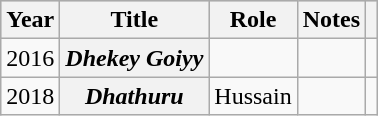<table class="wikitable sortable plainrowheaders">
<tr style="background:#ccc; text-align:center;">
<th scope="col">Year</th>
<th scope="col">Title</th>
<th scope="col">Role</th>
<th scope="col">Notes</th>
<th scope="col" class="unsortable"></th>
</tr>
<tr>
<td>2016</td>
<th scope="row"><em>Dhekey Goiyy</em></th>
<td></td>
<td></td>
<td style="text-align: center;"></td>
</tr>
<tr>
<td>2018</td>
<th scope="row"><em>Dhathuru</em></th>
<td>Hussain</td>
<td></td>
<td style="text-align: center;"></td>
</tr>
</table>
